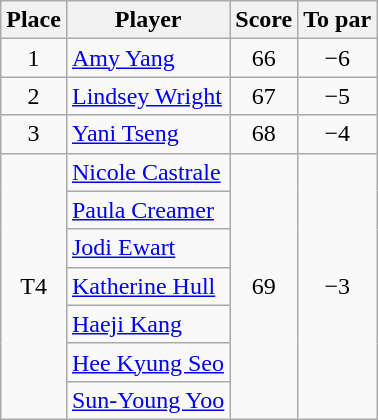<table class="wikitable">
<tr>
<th>Place</th>
<th>Player</th>
<th>Score</th>
<th>To par</th>
</tr>
<tr>
<td style="text-align:center;">1</td>
<td> <a href='#'>Amy Yang</a></td>
<td style="text-align:center;">66</td>
<td style="text-align:center;">−6</td>
</tr>
<tr>
<td style="text-align:center;">2</td>
<td> <a href='#'>Lindsey Wright</a></td>
<td style="text-align:center;">67</td>
<td style="text-align:center;">−5</td>
</tr>
<tr>
<td style="text-align:center;">3</td>
<td> <a href='#'>Yani Tseng</a></td>
<td style="text-align:center;">68</td>
<td style="text-align:center;">−4</td>
</tr>
<tr>
<td rowspan="7" style="text-align:center;">T4</td>
<td> <a href='#'>Nicole Castrale</a></td>
<td rowspan="7" style="text-align:center;">69</td>
<td rowspan="7" style="text-align:center;">−3</td>
</tr>
<tr>
<td> <a href='#'>Paula Creamer</a></td>
</tr>
<tr>
<td> <a href='#'>Jodi Ewart</a></td>
</tr>
<tr>
<td> <a href='#'>Katherine Hull</a></td>
</tr>
<tr>
<td> <a href='#'>Haeji Kang</a></td>
</tr>
<tr>
<td> <a href='#'>Hee Kyung Seo</a></td>
</tr>
<tr>
<td> <a href='#'>Sun-Young Yoo</a></td>
</tr>
</table>
